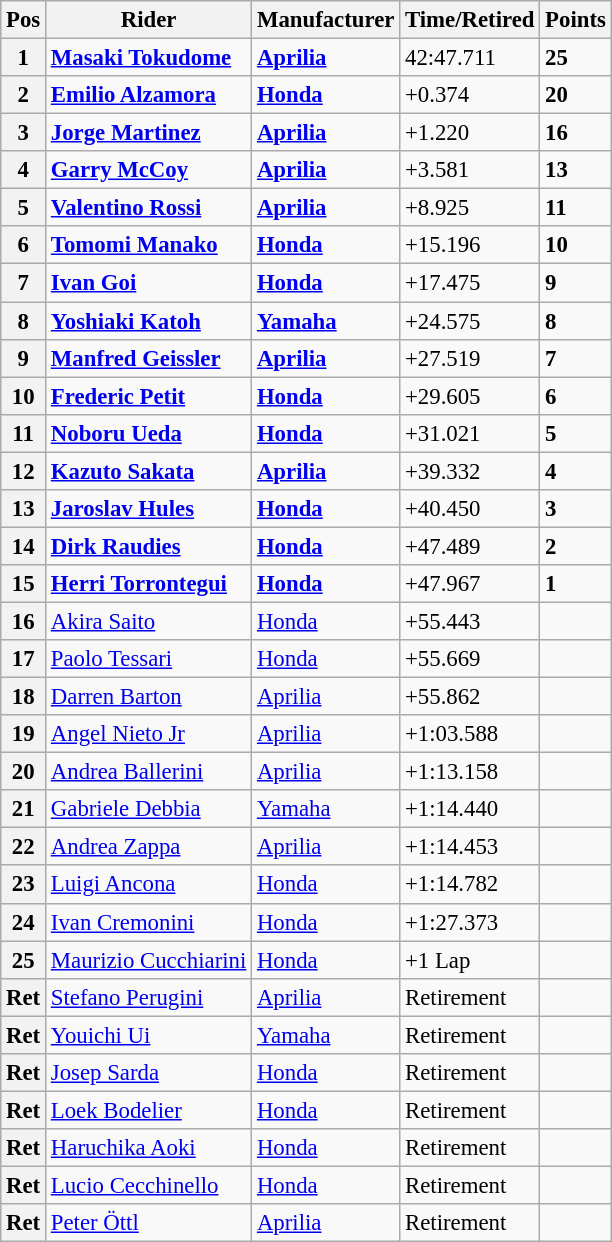<table class="wikitable" style="font-size: 95%;">
<tr>
<th>Pos</th>
<th>Rider</th>
<th>Manufacturer</th>
<th>Time/Retired</th>
<th>Points</th>
</tr>
<tr>
<th>1</th>
<td> <strong><a href='#'>Masaki Tokudome</a></strong></td>
<td><strong><a href='#'>Aprilia</a></strong></td>
<td>42:47.711</td>
<td><strong>25</strong></td>
</tr>
<tr>
<th>2</th>
<td> <strong><a href='#'>Emilio Alzamora</a></strong></td>
<td><strong><a href='#'>Honda</a></strong></td>
<td>+0.374</td>
<td><strong>20</strong></td>
</tr>
<tr>
<th>3</th>
<td> <strong><a href='#'>Jorge Martinez</a></strong></td>
<td><strong><a href='#'>Aprilia</a></strong></td>
<td>+1.220</td>
<td><strong>16</strong></td>
</tr>
<tr>
<th>4</th>
<td> <strong><a href='#'>Garry McCoy</a></strong></td>
<td><strong><a href='#'>Aprilia</a></strong></td>
<td>+3.581</td>
<td><strong>13</strong></td>
</tr>
<tr>
<th>5</th>
<td> <strong><a href='#'>Valentino Rossi</a></strong></td>
<td><strong><a href='#'>Aprilia</a></strong></td>
<td>+8.925</td>
<td><strong>11</strong></td>
</tr>
<tr>
<th>6</th>
<td> <strong><a href='#'>Tomomi Manako</a></strong></td>
<td><strong><a href='#'>Honda</a></strong></td>
<td>+15.196</td>
<td><strong>10</strong></td>
</tr>
<tr>
<th>7</th>
<td> <strong><a href='#'>Ivan Goi</a></strong></td>
<td><strong><a href='#'>Honda</a></strong></td>
<td>+17.475</td>
<td><strong>9</strong></td>
</tr>
<tr>
<th>8</th>
<td> <strong><a href='#'>Yoshiaki Katoh</a></strong></td>
<td><strong><a href='#'>Yamaha</a></strong></td>
<td>+24.575</td>
<td><strong>8</strong></td>
</tr>
<tr>
<th>9</th>
<td> <strong><a href='#'>Manfred Geissler</a></strong></td>
<td><strong><a href='#'>Aprilia</a></strong></td>
<td>+27.519</td>
<td><strong>7</strong></td>
</tr>
<tr>
<th>10</th>
<td> <strong><a href='#'>Frederic Petit</a></strong></td>
<td><strong><a href='#'>Honda</a></strong></td>
<td>+29.605</td>
<td><strong>6</strong></td>
</tr>
<tr>
<th>11</th>
<td> <strong><a href='#'>Noboru Ueda</a></strong></td>
<td><strong><a href='#'>Honda</a></strong></td>
<td>+31.021</td>
<td><strong>5</strong></td>
</tr>
<tr>
<th>12</th>
<td> <strong><a href='#'>Kazuto Sakata</a></strong></td>
<td><strong><a href='#'>Aprilia</a></strong></td>
<td>+39.332</td>
<td><strong>4</strong></td>
</tr>
<tr>
<th>13</th>
<td> <strong><a href='#'>Jaroslav Hules</a></strong></td>
<td><strong><a href='#'>Honda</a></strong></td>
<td>+40.450</td>
<td><strong>3</strong></td>
</tr>
<tr>
<th>14</th>
<td> <strong><a href='#'>Dirk Raudies</a></strong></td>
<td><strong><a href='#'>Honda</a></strong></td>
<td>+47.489</td>
<td><strong>2</strong></td>
</tr>
<tr>
<th>15</th>
<td> <strong><a href='#'>Herri Torrontegui</a></strong></td>
<td><strong><a href='#'>Honda</a></strong></td>
<td>+47.967</td>
<td><strong>1</strong></td>
</tr>
<tr>
<th>16</th>
<td> <a href='#'>Akira Saito</a></td>
<td><a href='#'>Honda</a></td>
<td>+55.443</td>
<td></td>
</tr>
<tr>
<th>17</th>
<td> <a href='#'>Paolo Tessari</a></td>
<td><a href='#'>Honda</a></td>
<td>+55.669</td>
<td></td>
</tr>
<tr>
<th>18</th>
<td> <a href='#'>Darren Barton</a></td>
<td><a href='#'>Aprilia</a></td>
<td>+55.862</td>
<td></td>
</tr>
<tr>
<th>19</th>
<td> <a href='#'>Angel Nieto Jr</a></td>
<td><a href='#'>Aprilia</a></td>
<td>+1:03.588</td>
<td></td>
</tr>
<tr>
<th>20</th>
<td> <a href='#'>Andrea Ballerini</a></td>
<td><a href='#'>Aprilia</a></td>
<td>+1:13.158</td>
<td></td>
</tr>
<tr>
<th>21</th>
<td> <a href='#'>Gabriele Debbia</a></td>
<td><a href='#'>Yamaha</a></td>
<td>+1:14.440</td>
<td></td>
</tr>
<tr>
<th>22</th>
<td> <a href='#'>Andrea Zappa</a></td>
<td><a href='#'>Aprilia</a></td>
<td>+1:14.453</td>
<td></td>
</tr>
<tr>
<th>23</th>
<td> <a href='#'>Luigi Ancona</a></td>
<td><a href='#'>Honda</a></td>
<td>+1:14.782</td>
<td></td>
</tr>
<tr>
<th>24</th>
<td> <a href='#'>Ivan Cremonini</a></td>
<td><a href='#'>Honda</a></td>
<td>+1:27.373</td>
<td></td>
</tr>
<tr>
<th>25</th>
<td> <a href='#'>Maurizio Cucchiarini</a></td>
<td><a href='#'>Honda</a></td>
<td>+1 Lap</td>
<td></td>
</tr>
<tr>
<th>Ret</th>
<td> <a href='#'>Stefano Perugini</a></td>
<td><a href='#'>Aprilia</a></td>
<td>Retirement</td>
<td></td>
</tr>
<tr>
<th>Ret</th>
<td> <a href='#'>Youichi Ui</a></td>
<td><a href='#'>Yamaha</a></td>
<td>Retirement</td>
<td></td>
</tr>
<tr>
<th>Ret</th>
<td> <a href='#'>Josep Sarda</a></td>
<td><a href='#'>Honda</a></td>
<td>Retirement</td>
<td></td>
</tr>
<tr>
<th>Ret</th>
<td> <a href='#'>Loek Bodelier</a></td>
<td><a href='#'>Honda</a></td>
<td>Retirement</td>
<td></td>
</tr>
<tr>
<th>Ret</th>
<td> <a href='#'>Haruchika Aoki</a></td>
<td><a href='#'>Honda</a></td>
<td>Retirement</td>
<td></td>
</tr>
<tr>
<th>Ret</th>
<td> <a href='#'>Lucio Cecchinello</a></td>
<td><a href='#'>Honda</a></td>
<td>Retirement</td>
<td></td>
</tr>
<tr>
<th>Ret</th>
<td> <a href='#'>Peter Öttl</a></td>
<td><a href='#'>Aprilia</a></td>
<td>Retirement</td>
<td></td>
</tr>
</table>
